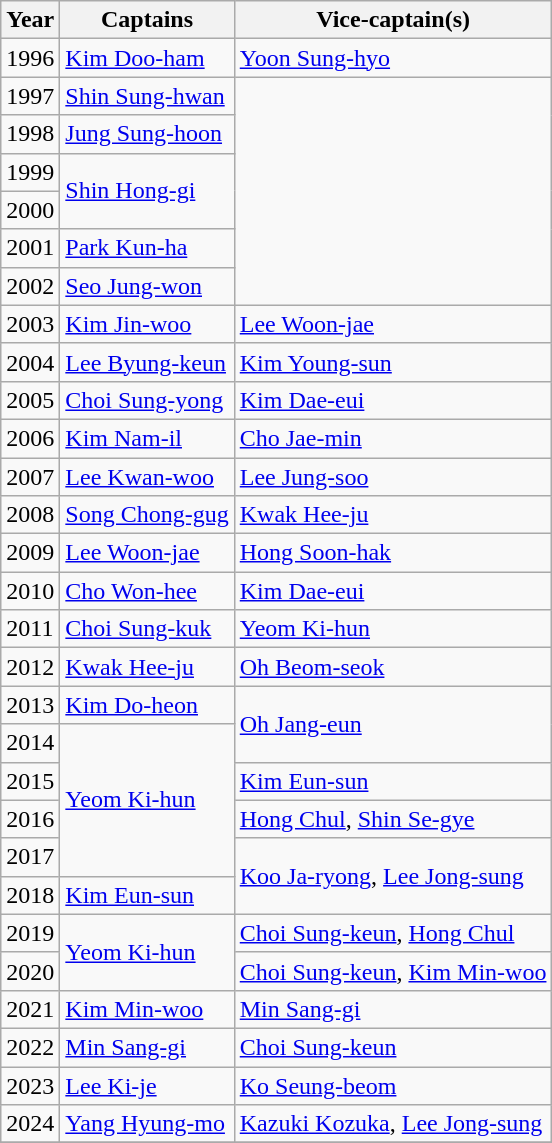<table class="wikitable">
<tr>
<th>Year</th>
<th>Captains</th>
<th>Vice-captain(s)</th>
</tr>
<tr>
<td>1996</td>
<td> <a href='#'>Kim Doo-ham</a></td>
<td> <a href='#'>Yoon Sung-hyo</a></td>
</tr>
<tr>
<td>1997</td>
<td> <a href='#'>Shin Sung-hwan</a></td>
<td rowspan="6"></td>
</tr>
<tr>
<td>1998</td>
<td> <a href='#'>Jung Sung-hoon</a></td>
</tr>
<tr>
<td>1999</td>
<td rowspan=2> <a href='#'>Shin Hong-gi</a></td>
</tr>
<tr>
<td>2000</td>
</tr>
<tr>
<td>2001</td>
<td> <a href='#'>Park Kun-ha</a></td>
</tr>
<tr>
<td>2002</td>
<td> <a href='#'>Seo Jung-won</a></td>
</tr>
<tr>
<td>2003</td>
<td> <a href='#'>Kim Jin-woo</a></td>
<td> <a href='#'>Lee Woon-jae</a></td>
</tr>
<tr>
<td>2004</td>
<td> <a href='#'>Lee Byung-keun</a></td>
<td> <a href='#'>Kim Young-sun</a></td>
</tr>
<tr>
<td>2005</td>
<td> <a href='#'>Choi Sung-yong</a></td>
<td> <a href='#'>Kim Dae-eui</a></td>
</tr>
<tr>
<td>2006</td>
<td> <a href='#'>Kim Nam-il</a></td>
<td> <a href='#'>Cho Jae-min</a></td>
</tr>
<tr>
<td>2007</td>
<td> <a href='#'>Lee Kwan-woo</a></td>
<td> <a href='#'>Lee Jung-soo</a></td>
</tr>
<tr>
<td>2008</td>
<td> <a href='#'>Song Chong-gug</a></td>
<td> <a href='#'>Kwak Hee-ju</a></td>
</tr>
<tr>
<td>2009</td>
<td> <a href='#'>Lee Woon-jae</a></td>
<td> <a href='#'>Hong Soon-hak</a></td>
</tr>
<tr>
<td>2010</td>
<td> <a href='#'>Cho Won-hee</a></td>
<td> <a href='#'>Kim Dae-eui</a></td>
</tr>
<tr>
<td>2011</td>
<td> <a href='#'>Choi Sung-kuk</a></td>
<td> <a href='#'>Yeom Ki-hun</a></td>
</tr>
<tr>
<td>2012</td>
<td> <a href='#'>Kwak Hee-ju</a></td>
<td> <a href='#'>Oh Beom-seok</a></td>
</tr>
<tr>
<td>2013</td>
<td> <a href='#'>Kim Do-heon</a></td>
<td rowspan="2"> <a href='#'>Oh Jang-eun</a></td>
</tr>
<tr>
<td>2014</td>
<td rowspan=4> <a href='#'>Yeom Ki-hun</a></td>
</tr>
<tr>
<td>2015</td>
<td> <a href='#'>Kim Eun-sun</a></td>
</tr>
<tr>
<td>2016</td>
<td> <a href='#'>Hong Chul</a>, <a href='#'>Shin Se-gye</a></td>
</tr>
<tr>
<td>2017</td>
<td rowspan="2"> <a href='#'>Koo Ja-ryong</a>, <a href='#'>Lee Jong-sung</a></td>
</tr>
<tr>
<td>2018</td>
<td> <a href='#'>Kim Eun-sun</a></td>
</tr>
<tr>
<td>2019</td>
<td rowspan=2> <a href='#'>Yeom Ki-hun</a></td>
<td> <a href='#'>Choi Sung-keun</a>, <a href='#'>Hong Chul</a></td>
</tr>
<tr>
<td>2020</td>
<td> <a href='#'>Choi Sung-keun</a>, <a href='#'>Kim Min-woo</a></td>
</tr>
<tr>
<td>2021</td>
<td> <a href='#'>Kim Min-woo</a></td>
<td> <a href='#'>Min Sang-gi</a></td>
</tr>
<tr>
<td>2022</td>
<td> <a href='#'>Min Sang-gi</a></td>
<td> <a href='#'>Choi Sung-keun</a></td>
</tr>
<tr>
<td>2023</td>
<td> <a href='#'>Lee Ki-je</a></td>
<td> <a href='#'>Ko Seung-beom</a></td>
</tr>
<tr>
<td>2024</td>
<td> <a href='#'>Yang Hyung-mo</a></td>
<td> <a href='#'>Kazuki Kozuka</a>,  <a href='#'>Lee Jong-sung</a></td>
</tr>
<tr>
</tr>
</table>
